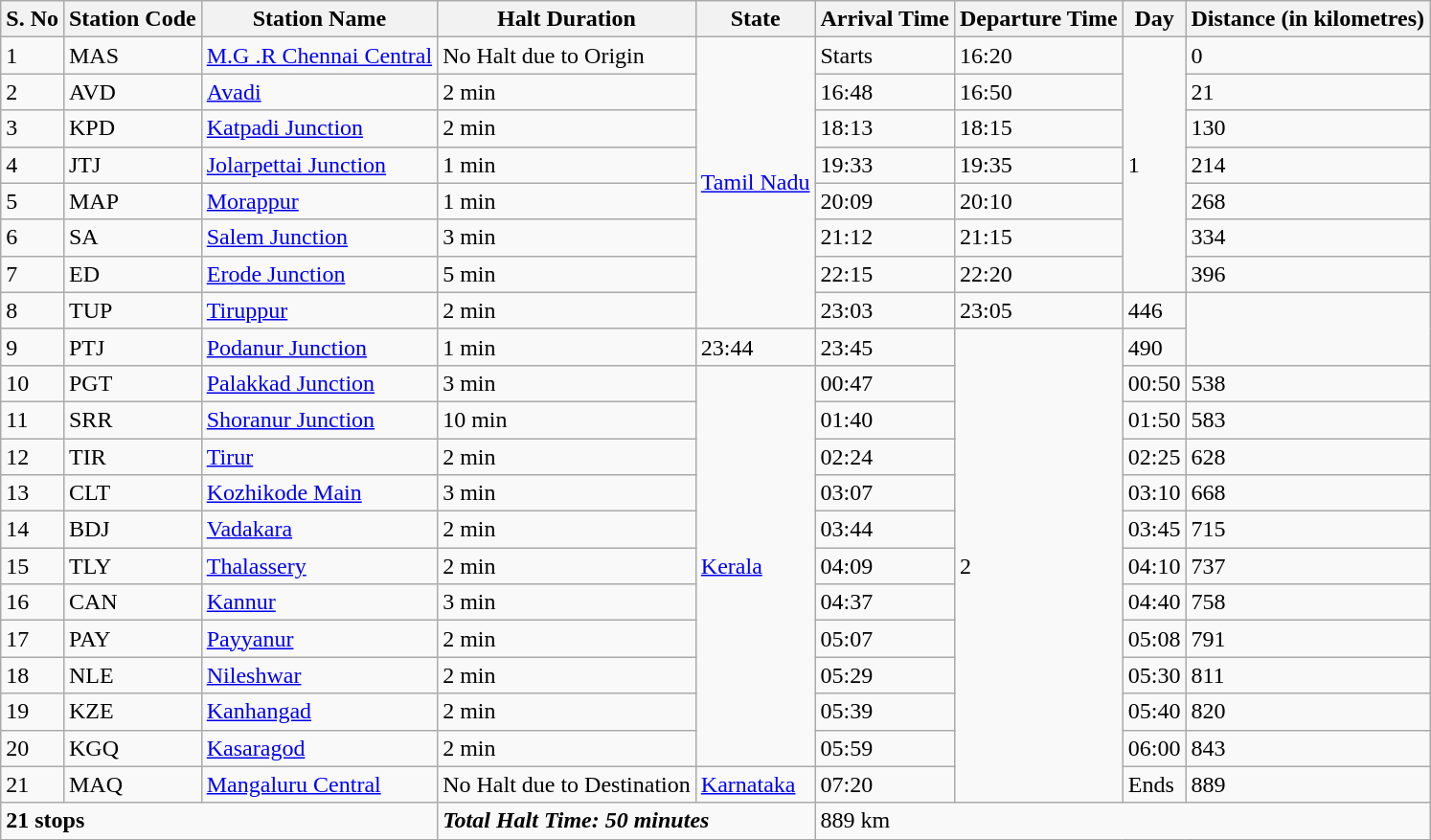<table class="wikitable">
<tr>
<th>S. No</th>
<th>Station Code</th>
<th>Station Name</th>
<th>Halt Duration</th>
<th>State</th>
<th>Arrival Time</th>
<th>Departure Time</th>
<th>Day</th>
<th>Distance (in kilometres)</th>
</tr>
<tr>
<td>1</td>
<td>MAS</td>
<td><a href='#'>M.G .R Chennai Central</a></td>
<td>No Halt due to Origin</td>
<td rowspan="8"><a href='#'>Tamil Nadu</a></td>
<td>Starts</td>
<td>16:20</td>
<td rowspan="7">1</td>
<td>0</td>
</tr>
<tr>
<td>2</td>
<td>AVD</td>
<td><a href='#'>Avadi</a></td>
<td>2 min</td>
<td>16:48</td>
<td>16:50</td>
<td>21</td>
</tr>
<tr>
<td>3</td>
<td>KPD</td>
<td><a href='#'>Katpadi Junction</a></td>
<td>2 min</td>
<td>18:13</td>
<td>18:15</td>
<td>130</td>
</tr>
<tr>
<td>4</td>
<td>JTJ</td>
<td><a href='#'>Jolarpettai Junction</a></td>
<td>1 min</td>
<td>19:33</td>
<td>19:35</td>
<td>214</td>
</tr>
<tr>
<td>5</td>
<td>MAP</td>
<td><a href='#'>Morappur</a></td>
<td>1 min</td>
<td>20:09</td>
<td>20:10</td>
<td>268</td>
</tr>
<tr>
<td>6</td>
<td>SA</td>
<td><a href='#'>Salem Junction</a></td>
<td>3 min</td>
<td>21:12</td>
<td>21:15</td>
<td>334</td>
</tr>
<tr>
<td>7</td>
<td>ED</td>
<td><a href='#'>Erode Junction</a></td>
<td>5 min</td>
<td>22:15</td>
<td>22:20</td>
<td>396</td>
</tr>
<tr>
<td>8</td>
<td>TUP</td>
<td><a href='#'>Tiruppur</a></td>
<td>2 min</td>
<td>23:03</td>
<td>23:05</td>
<td>446</td>
</tr>
<tr>
<td>9</td>
<td>PTJ</td>
<td><a href='#'>Podanur Junction</a></td>
<td>1 min</td>
<td>23:44</td>
<td>23:45</td>
<td rowspan="13">2</td>
<td>490</td>
</tr>
<tr>
<td>10</td>
<td>PGT</td>
<td><a href='#'>Palakkad Junction</a></td>
<td>3 min</td>
<td rowspan="11"><a href='#'>Kerala</a></td>
<td>00:47</td>
<td>00:50</td>
<td>538</td>
</tr>
<tr>
<td>11</td>
<td>SRR</td>
<td><a href='#'>Shoranur Junction</a></td>
<td>10 min</td>
<td>01:40</td>
<td>01:50</td>
<td>583</td>
</tr>
<tr>
<td>12</td>
<td>TIR</td>
<td><a href='#'>Tirur</a></td>
<td>2 min</td>
<td>02:24</td>
<td>02:25</td>
<td>628</td>
</tr>
<tr>
<td>13</td>
<td>CLT</td>
<td><a href='#'>Kozhikode Main</a></td>
<td>3 min</td>
<td>03:07</td>
<td>03:10</td>
<td>668</td>
</tr>
<tr>
<td>14</td>
<td>BDJ</td>
<td><a href='#'>Vadakara</a></td>
<td>2 min</td>
<td>03:44</td>
<td>03:45</td>
<td>715</td>
</tr>
<tr>
<td>15</td>
<td>TLY</td>
<td><a href='#'>Thalassery</a></td>
<td>2 min</td>
<td>04:09</td>
<td>04:10</td>
<td>737</td>
</tr>
<tr>
<td>16</td>
<td>CAN</td>
<td><a href='#'>Kannur</a></td>
<td>3 min</td>
<td>04:37</td>
<td>04:40</td>
<td>758</td>
</tr>
<tr>
<td>17</td>
<td>PAY</td>
<td><a href='#'>Payyanur</a></td>
<td>2 min</td>
<td>05:07</td>
<td>05:08</td>
<td>791</td>
</tr>
<tr>
<td>18</td>
<td>NLE</td>
<td><a href='#'>Nileshwar</a></td>
<td>2 min</td>
<td>05:29</td>
<td>05:30</td>
<td>811</td>
</tr>
<tr>
<td>19</td>
<td>KZE</td>
<td><a href='#'>Kanhangad</a></td>
<td>2 min</td>
<td>05:39</td>
<td>05:40</td>
<td>820</td>
</tr>
<tr>
<td>20</td>
<td>KGQ</td>
<td><a href='#'>Kasaragod</a></td>
<td>2 min</td>
<td>05:59</td>
<td>06:00</td>
<td>843</td>
</tr>
<tr>
<td>21</td>
<td>MAQ</td>
<td><a href='#'>Mangaluru Central</a></td>
<td>No Halt due to Destination</td>
<td><a href='#'>Karnataka</a></td>
<td>07:20</td>
<td>Ends</td>
<td>889</td>
</tr>
<tr>
<td colspan="3"><strong>21 stops</strong></td>
<td colspan="2"><strong><em>Total Halt Time<em>: 50 minutes<strong></td>
<td colspan="4"></strong>889 km<strong></td>
</tr>
</table>
